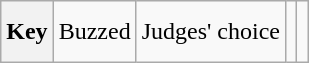<table class="wikitable" style="height:2.6em">
<tr>
<th>Key</th>
<td> Buzzed</td>
<td> Judges' choice</td>
<td></td>
<td></td>
</tr>
</table>
